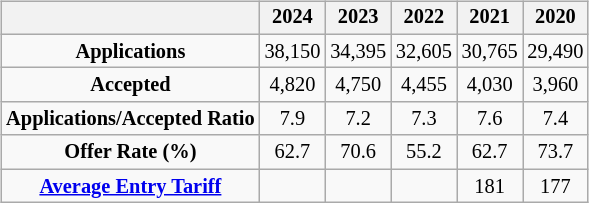<table class="floatright">
<tr>
<td><br><table class="wikitable" style="font-size:85%; text-align:center; margin-bottom: 5px">
<tr>
<th></th>
<th>2024</th>
<th>2023</th>
<th>2022</th>
<th>2021</th>
<th>2020</th>
</tr>
<tr>
<td><strong>Applications</strong></td>
<td>38,150</td>
<td>34,395</td>
<td>32,605</td>
<td>30,765</td>
<td>29,490</td>
</tr>
<tr>
<td><strong>Accepted</strong></td>
<td>4,820</td>
<td>4,750</td>
<td>4,455</td>
<td>4,030</td>
<td>3,960</td>
</tr>
<tr>
<td><strong>Applications/Accepted Ratio</strong></td>
<td>7.9</td>
<td>7.2</td>
<td>7.3</td>
<td>7.6</td>
<td>7.4</td>
</tr>
<tr>
<td><strong>Offer Rate (%)</strong></td>
<td>62.7</td>
<td>70.6</td>
<td>55.2</td>
<td>62.7</td>
<td>73.7</td>
</tr>
<tr>
<td><strong><a href='#'>Average Entry Tariff</a></strong></td>
<td></td>
<td></td>
<td></td>
<td>181</td>
<td>177</td>
</tr>
</table>
<table style="font-size:80%;float:left">
<tr>
<td></td>
</tr>
</table>
</td>
</tr>
</table>
